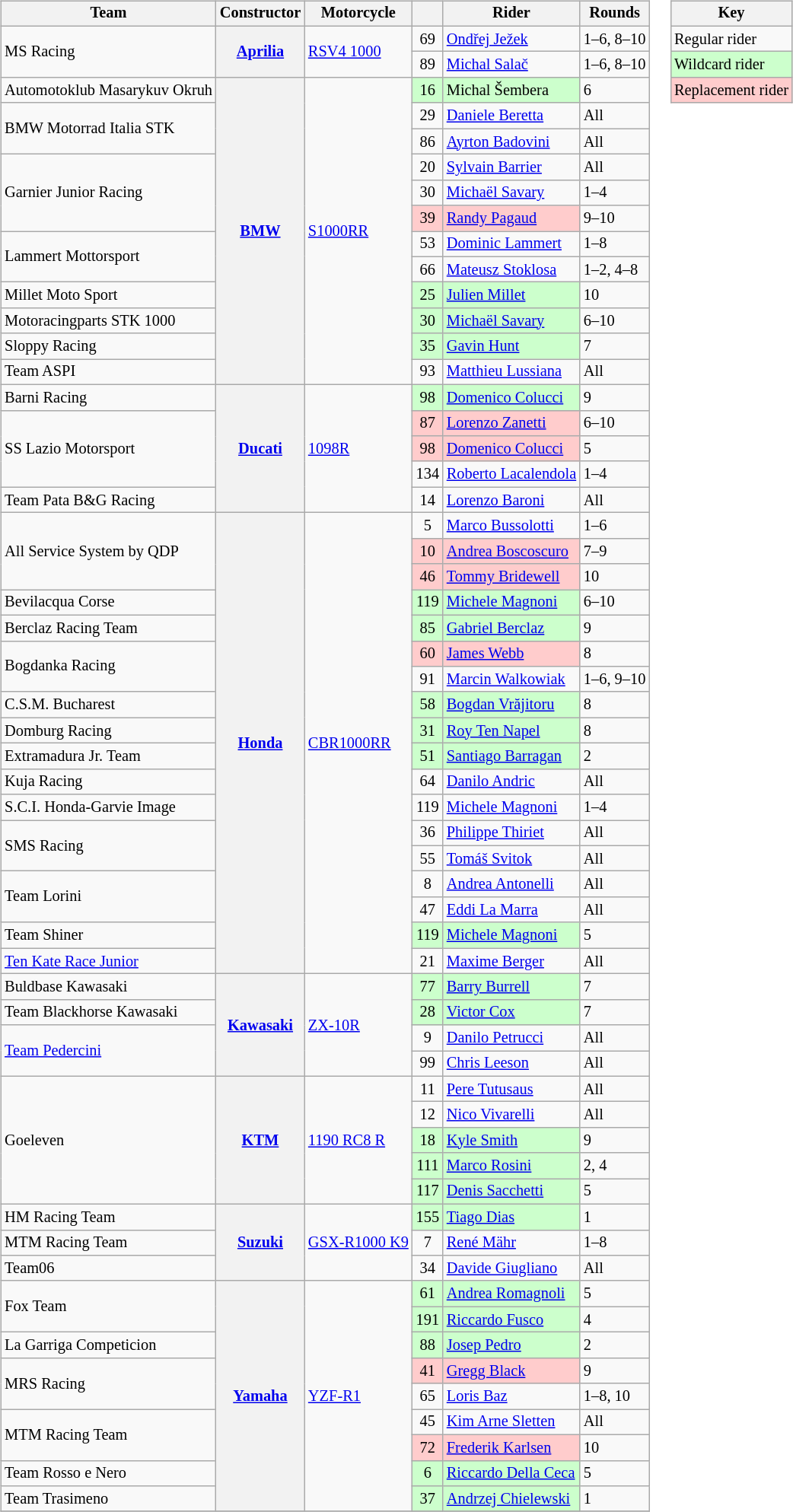<table>
<tr>
<td><br><table class="wikitable" style="font-size: 85%">
<tr>
<th>Team</th>
<th>Constructor</th>
<th>Motorcycle</th>
<th></th>
<th>Rider</th>
<th>Rounds</th>
</tr>
<tr>
<td rowspan="2">MS Racing</td>
<th rowspan="2"><a href='#'>Aprilia</a></th>
<td rowspan="2"><a href='#'>RSV4 1000</a></td>
<td align="center">69</td>
<td> <a href='#'>Ondřej Ježek</a></td>
<td>1–6, 8–10</td>
</tr>
<tr>
<td align="center">89</td>
<td> <a href='#'>Michal Salač</a></td>
<td>1–6, 8–10</td>
</tr>
<tr>
<td>Automotoklub Masarykuv Okruh</td>
<th rowspan="12"><a href='#'>BMW</a></th>
<td rowspan="12"><a href='#'>S1000RR</a></td>
<td style="background:#ccffcc;" align="center">16</td>
<td style="background:#ccffcc;"nowrap> Michal Šembera</td>
<td>6</td>
</tr>
<tr>
<td rowspan="2">BMW Motorrad Italia STK</td>
<td align="center">29</td>
<td> <a href='#'>Daniele Beretta</a></td>
<td>All</td>
</tr>
<tr>
<td align="center">86</td>
<td> <a href='#'>Ayrton Badovini</a></td>
<td>All</td>
</tr>
<tr>
<td rowspan="3">Garnier Junior Racing</td>
<td align="center">20</td>
<td> <a href='#'>Sylvain Barrier</a></td>
<td>All</td>
</tr>
<tr>
<td align="center">30</td>
<td> <a href='#'>Michaël Savary</a></td>
<td>1–4</td>
</tr>
<tr>
<td style="background:#ffcccc;" align="center">39</td>
<td style="background:#ffcccc;"nowrap> <a href='#'>Randy Pagaud</a></td>
<td>9–10</td>
</tr>
<tr>
<td rowspan="2">Lammert Mottorsport</td>
<td align="center">53</td>
<td> <a href='#'>Dominic Lammert</a></td>
<td>1–8</td>
</tr>
<tr>
<td align="center">66</td>
<td> <a href='#'>Mateusz Stoklosa</a></td>
<td>1–2, 4–8</td>
</tr>
<tr>
<td>Millet Moto Sport</td>
<td style="background:#ccffcc;" align="center">25</td>
<td style="background:#ccffcc;"nowrap> <a href='#'>Julien Millet</a></td>
<td>10</td>
</tr>
<tr>
<td>Motoracingparts STK 1000</td>
<td style="background:#ccffcc;" align="center">30</td>
<td style="background:#ccffcc;"nowrap> <a href='#'>Michaël Savary</a></td>
<td>6–10</td>
</tr>
<tr>
<td>Sloppy Racing</td>
<td style="background:#ccffcc;" align="center">35</td>
<td style="background:#ccffcc;"nowrap> <a href='#'>Gavin Hunt</a></td>
<td>7</td>
</tr>
<tr>
<td>Team ASPI</td>
<td align="center">93</td>
<td> <a href='#'>Matthieu Lussiana</a></td>
<td>All</td>
</tr>
<tr>
<td>Barni Racing</td>
<th rowspan="5"><a href='#'>Ducati</a></th>
<td rowspan="5"><a href='#'>1098R</a></td>
<td style="background:#ccffcc;" align="center">98</td>
<td style="background:#ccffcc;"nowrap> <a href='#'>Domenico Colucci</a></td>
<td>9</td>
</tr>
<tr>
<td rowspan="3">SS Lazio Motorsport</td>
<td style="background:#ffcccc;" align="center">87</td>
<td style="background:#ffcccc;"nowrap> <a href='#'>Lorenzo Zanetti</a></td>
<td>6–10</td>
</tr>
<tr>
<td style="background:#ffcccc;" align="center">98</td>
<td style="background:#ffcccc;"nowrap> <a href='#'>Domenico Colucci</a></td>
<td>5</td>
</tr>
<tr>
<td align="center">134</td>
<td> <a href='#'>Roberto Lacalendola</a></td>
<td>1–4</td>
</tr>
<tr>
<td>Team Pata B&G Racing</td>
<td align="center">14</td>
<td> <a href='#'>Lorenzo Baroni</a></td>
<td>All</td>
</tr>
<tr>
<td rowspan="3">All Service System by QDP</td>
<th rowspan="18"><a href='#'>Honda</a></th>
<td rowspan="18"><a href='#'>CBR1000RR</a></td>
<td align="center">5</td>
<td> <a href='#'>Marco Bussolotti</a></td>
<td>1–6</td>
</tr>
<tr>
<td style="background:#ffcccc;" align="center">10</td>
<td style="background:#ffcccc;"nowrap> <a href='#'>Andrea Boscoscuro</a></td>
<td>7–9</td>
</tr>
<tr>
<td style="background:#ffcccc;" align="center">46</td>
<td style="background:#ffcccc;"nowrap> <a href='#'>Tommy Bridewell</a></td>
<td>10</td>
</tr>
<tr>
<td>Bevilacqua Corse</td>
<td style="background:#ccffcc;" align="center">119</td>
<td style="background:#ccffcc;"nowrap> <a href='#'>Michele Magnoni</a></td>
<td>6–10</td>
</tr>
<tr>
<td>Berclaz Racing Team</td>
<td style="background:#ccffcc;" align="center">85</td>
<td style="background:#ccffcc;"nowrap> <a href='#'>Gabriel Berclaz</a></td>
<td>9</td>
</tr>
<tr>
<td rowspan="2">Bogdanka Racing</td>
<td style="background:#ffcccc;" align="center">60</td>
<td style="background:#ffcccc;"nowrap> <a href='#'>James Webb</a></td>
<td>8</td>
</tr>
<tr>
<td align="center">91</td>
<td> <a href='#'>Marcin Walkowiak</a></td>
<td>1–6, 9–10</td>
</tr>
<tr>
<td>C.S.M. Bucharest</td>
<td style="background:#ccffcc;" align="center">58</td>
<td style="background:#ccffcc;"nowrap> <a href='#'>Bogdan Vrăjitoru</a></td>
<td>8</td>
</tr>
<tr>
<td>Domburg Racing</td>
<td style="background:#ccffcc;" align="center">31</td>
<td style="background:#ccffcc;"nowrap> <a href='#'>Roy Ten Napel</a></td>
<td>8</td>
</tr>
<tr>
<td>Extramadura Jr. Team</td>
<td style="background:#ccffcc;" align="center">51</td>
<td style="background:#ccffcc;"nowrap> <a href='#'>Santiago Barragan</a></td>
<td>2</td>
</tr>
<tr>
<td>Kuja Racing</td>
<td align="center">64</td>
<td> <a href='#'>Danilo Andric</a></td>
<td>All</td>
</tr>
<tr>
<td>S.C.I. Honda-Garvie Image</td>
<td align="center">119</td>
<td> <a href='#'>Michele Magnoni</a></td>
<td>1–4</td>
</tr>
<tr>
<td rowspan="2">SMS Racing</td>
<td align="center">36</td>
<td> <a href='#'>Philippe Thiriet</a></td>
<td>All</td>
</tr>
<tr>
<td align="center">55</td>
<td> <a href='#'>Tomáš Svitok</a></td>
<td>All</td>
</tr>
<tr>
<td rowspan="2">Team Lorini</td>
<td align="center">8</td>
<td> <a href='#'>Andrea Antonelli</a></td>
<td>All</td>
</tr>
<tr>
<td align="center">47</td>
<td> <a href='#'>Eddi La Marra</a></td>
<td>All</td>
</tr>
<tr>
<td>Team Shiner</td>
<td style="background:#ccffcc;" align="center">119</td>
<td style="background:#ccffcc;"nowrap> <a href='#'>Michele Magnoni</a></td>
<td>5</td>
</tr>
<tr>
<td><a href='#'>Ten Kate Race Junior</a></td>
<td align="center">21</td>
<td> <a href='#'>Maxime Berger</a></td>
<td>All</td>
</tr>
<tr>
<td>Buldbase Kawasaki</td>
<th rowspan="4"><a href='#'>Kawasaki</a></th>
<td rowspan="4"><a href='#'>ZX-10R</a></td>
<td style="background:#ccffcc;" align="center">77</td>
<td style="background:#ccffcc;"nowrap> <a href='#'>Barry Burrell</a></td>
<td>7</td>
</tr>
<tr>
<td>Team Blackhorse Kawasaki</td>
<td style="background:#ccffcc;" align="center">28</td>
<td style="background:#ccffcc;"nowrap> <a href='#'>Victor Cox</a></td>
<td>7</td>
</tr>
<tr>
<td rowspan="2"><a href='#'>Team Pedercini</a></td>
<td align="center">9</td>
<td> <a href='#'>Danilo Petrucci</a></td>
<td>All</td>
</tr>
<tr>
<td align="center">99</td>
<td> <a href='#'>Chris Leeson</a></td>
<td>All</td>
</tr>
<tr>
<td rowspan="5">Goeleven</td>
<th rowspan="5"><a href='#'>KTM</a></th>
<td rowspan="5"><a href='#'>1190 RC8 R</a></td>
<td align="center">11</td>
<td> <a href='#'>Pere Tutusaus</a></td>
<td>All</td>
</tr>
<tr>
<td align="center">12</td>
<td> <a href='#'>Nico Vivarelli</a></td>
<td>All</td>
</tr>
<tr>
<td style="background:#ccffcc;" align="center">18</td>
<td style="background:#ccffcc;"nowrap> <a href='#'>Kyle Smith</a></td>
<td>9</td>
</tr>
<tr>
<td style="background:#ccffcc;" align="center">111</td>
<td style="background:#ccffcc;"nowrap> <a href='#'>Marco Rosini</a></td>
<td>2, 4</td>
</tr>
<tr>
<td style="background:#ccffcc;" align="center">117</td>
<td style="background:#ccffcc;"nowrap> <a href='#'>Denis Sacchetti</a></td>
<td>5</td>
</tr>
<tr>
<td>HM Racing Team</td>
<th rowspan="3"><a href='#'>Suzuki</a></th>
<td rowspan="3"><a href='#'>GSX-R1000 K9</a></td>
<td style="background:#ccffcc;" align="center">155</td>
<td style="background:#ccffcc;"nowrap> <a href='#'>Tiago Dias</a></td>
<td>1</td>
</tr>
<tr>
<td>MTM Racing Team</td>
<td align="center">7</td>
<td> <a href='#'>René Mähr</a></td>
<td>1–8</td>
</tr>
<tr>
<td>Team06</td>
<td align="center">34</td>
<td> <a href='#'>Davide Giugliano</a></td>
<td>All</td>
</tr>
<tr>
<td rowspan="2">Fox Team</td>
<th rowspan="9"><a href='#'>Yamaha</a></th>
<td rowspan="9"><a href='#'>YZF-R1</a></td>
<td style="background:#ccffcc;" align="center">61</td>
<td style="background:#ccffcc;"nowrap> <a href='#'>Andrea Romagnoli</a></td>
<td>5</td>
</tr>
<tr>
<td style="background:#ccffcc;" align="center">191</td>
<td style="background:#ccffcc;"nowrap> <a href='#'>Riccardo Fusco</a></td>
<td>4</td>
</tr>
<tr>
<td>La Garriga Competicion</td>
<td style="background:#ccffcc;" align="center">88</td>
<td style="background:#ccffcc;"nowrap> <a href='#'>Josep Pedro</a></td>
<td>2</td>
</tr>
<tr>
<td rowspan="2">MRS Racing</td>
<td style="background:#ffcccc;" align="center">41</td>
<td style="background:#ffcccc;"nowrap> <a href='#'>Gregg Black</a></td>
<td>9</td>
</tr>
<tr>
<td align="center">65</td>
<td> <a href='#'>Loris Baz</a></td>
<td>1–8, 10</td>
</tr>
<tr>
<td rowspan="2">MTM Racing Team</td>
<td align="center">45</td>
<td> <a href='#'>Kim Arne Sletten</a></td>
<td>All</td>
</tr>
<tr>
<td style="background:#ffcccc;" align="center">72</td>
<td style="background:#ffcccc;"nowrap> <a href='#'>Frederik Karlsen</a></td>
<td>10</td>
</tr>
<tr>
<td>Team Rosso e Nero</td>
<td style="background:#ccffcc;" align="center">6</td>
<td style="background:#ccffcc;"nowrap> <a href='#'>Riccardo Della Ceca</a></td>
<td>5</td>
</tr>
<tr>
<td>Team Trasimeno</td>
<td style="background:#ccffcc;" align="center">37</td>
<td style="background:#ccffcc;"nowrap> <a href='#'>Andrzej Chielewski</a></td>
<td>1</td>
</tr>
<tr>
</tr>
</table>
</td>
<td valign=top><br><table class="wikitable" style="font-size: 85%;">
<tr>
<th colspan=2>Key</th>
</tr>
<tr>
<td>Regular rider</td>
</tr>
<tr style="background:#ccffcc;">
<td>Wildcard rider</td>
</tr>
<tr style="background:#ffcccc;">
<td>Replacement rider</td>
</tr>
</table>
</td>
</tr>
</table>
